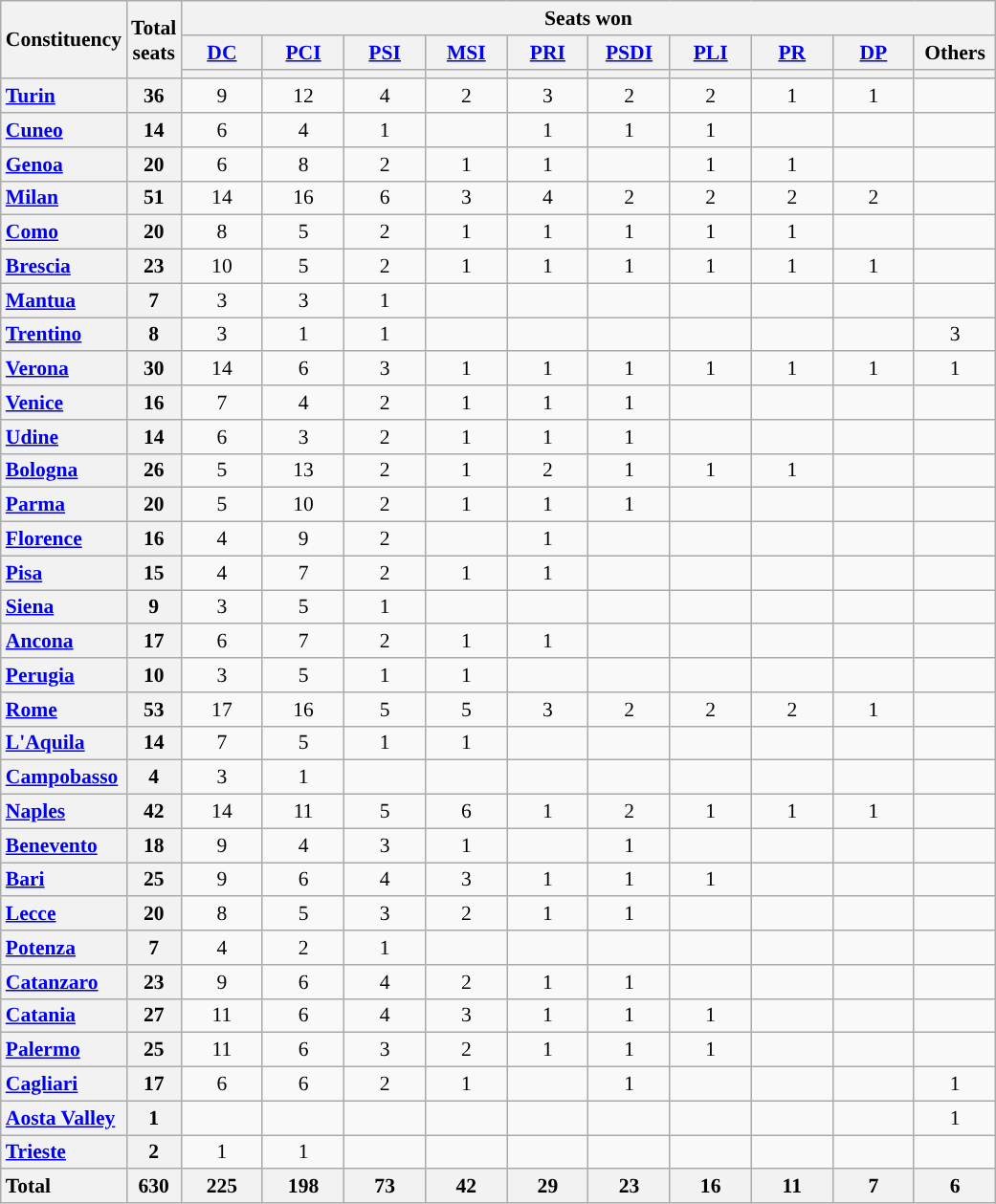<table class="wikitable" style="text-align:center; font-size: 0.9em">
<tr>
<th rowspan="3">Constituency</th>
<th rowspan="3">Total<br>seats</th>
<th colspan="10">Seats won</th>
</tr>
<tr>
<th class="unsortable" style="width:50px;"><a href='#'>DC</a></th>
<th class="unsortable" style="width:50px;"><a href='#'>PCI</a></th>
<th class="unsortable" style="width:50px;"><a href='#'>PSI</a></th>
<th class="unsortable" style="width:50px;"><a href='#'>MSI</a></th>
<th class="unsortable" style="width:50px;"><a href='#'>PRI</a></th>
<th class="unsortable" style="width:50px;"><a href='#'>PSDI</a></th>
<th class="unsortable" style="width:50px;"><a href='#'>PLI</a></th>
<th class="unsortable" style="width:50px;"><a href='#'>PR</a></th>
<th class="unsortable" style="width:50px;"><a href='#'>DP</a></th>
<th class="unsortable" style="width:50px;">Others</th>
</tr>
<tr>
<th style="background:"></th>
<th style="background:"></th>
<th style="background:"></th>
<th style="background:"></th>
<th style="background:"></th>
<th style="background:"></th>
<th style="background:"></th>
<th style="background:"></th>
<th style="background:"></th>
<th style="background:"></th>
</tr>
<tr>
<th style="text-align: left;"><a href='#'>Turin</a></th>
<th>36</th>
<td>9</td>
<td>12</td>
<td>4</td>
<td>2</td>
<td>3</td>
<td>2</td>
<td>2</td>
<td>1</td>
<td>1</td>
<td></td>
</tr>
<tr>
<th style="text-align: left;"><a href='#'>Cuneo</a></th>
<th>14</th>
<td>6</td>
<td>4</td>
<td>1</td>
<td></td>
<td>1</td>
<td>1</td>
<td>1</td>
<td></td>
<td></td>
<td></td>
</tr>
<tr>
<th style="text-align: left;"><a href='#'>Genoa</a></th>
<th>20</th>
<td>6</td>
<td>8</td>
<td>2</td>
<td>1</td>
<td>1</td>
<td></td>
<td>1</td>
<td>1</td>
<td></td>
<td></td>
</tr>
<tr>
<th style="text-align: left;"><a href='#'>Milan</a></th>
<th>51</th>
<td>14</td>
<td>16</td>
<td>6</td>
<td>3</td>
<td>4</td>
<td>2</td>
<td>2</td>
<td>2</td>
<td>2</td>
<td></td>
</tr>
<tr>
<th style="text-align: left;"><a href='#'>Como</a></th>
<th>20</th>
<td>8</td>
<td>5</td>
<td>2</td>
<td>1</td>
<td>1</td>
<td>1</td>
<td>1</td>
<td>1</td>
<td></td>
<td></td>
</tr>
<tr>
<th style="text-align: left;"><a href='#'>Brescia</a></th>
<th>23</th>
<td>10</td>
<td>5</td>
<td>2</td>
<td>1</td>
<td>1</td>
<td>1</td>
<td>1</td>
<td>1</td>
<td>1</td>
<td></td>
</tr>
<tr>
<th style="text-align: left;"><a href='#'>Mantua</a></th>
<th>7</th>
<td>3</td>
<td>3</td>
<td>1</td>
<td></td>
<td></td>
<td></td>
<td></td>
<td></td>
<td></td>
<td></td>
</tr>
<tr>
<th style="text-align: left;"><a href='#'>Trentino</a></th>
<th>8</th>
<td>3</td>
<td>1</td>
<td>1</td>
<td></td>
<td></td>
<td></td>
<td></td>
<td></td>
<td></td>
<td>3</td>
</tr>
<tr>
<th style="text-align: left;"><a href='#'>Verona</a></th>
<th>30</th>
<td>14</td>
<td>6</td>
<td>3</td>
<td>1</td>
<td>1</td>
<td>1</td>
<td>1</td>
<td>1</td>
<td>1</td>
<td>1</td>
</tr>
<tr>
<th style="text-align: left;"><a href='#'>Venice</a></th>
<th>16</th>
<td>7</td>
<td>4</td>
<td>2</td>
<td>1</td>
<td>1</td>
<td>1</td>
<td></td>
<td></td>
<td></td>
<td></td>
</tr>
<tr>
<th style="text-align: left;"><a href='#'>Udine</a></th>
<th>14</th>
<td>6</td>
<td>3</td>
<td>2</td>
<td>1</td>
<td>1</td>
<td>1</td>
<td></td>
<td></td>
<td></td>
<td></td>
</tr>
<tr>
<th style="text-align: left;"><a href='#'>Bologna</a></th>
<th>26</th>
<td>5</td>
<td>13</td>
<td>2</td>
<td>1</td>
<td>2</td>
<td>1</td>
<td>1</td>
<td>1</td>
<td></td>
<td></td>
</tr>
<tr>
<th style="text-align: left;"><a href='#'>Parma</a></th>
<th>20</th>
<td>5</td>
<td>10</td>
<td>2</td>
<td>1</td>
<td>1</td>
<td>1</td>
<td></td>
<td></td>
<td></td>
<td></td>
</tr>
<tr>
<th style="text-align: left;"><a href='#'>Florence</a></th>
<th>16</th>
<td>4</td>
<td>9</td>
<td>2</td>
<td></td>
<td>1</td>
<td></td>
<td></td>
<td></td>
<td></td>
<td></td>
</tr>
<tr>
<th style="text-align: left;"><a href='#'>Pisa</a></th>
<th>15</th>
<td>4</td>
<td>7</td>
<td>2</td>
<td>1</td>
<td>1</td>
<td></td>
<td></td>
<td></td>
<td></td>
<td></td>
</tr>
<tr>
<th style="text-align: left;"><a href='#'>Siena</a></th>
<th>9</th>
<td>3</td>
<td>5</td>
<td>1</td>
<td></td>
<td></td>
<td></td>
<td></td>
<td></td>
<td></td>
<td></td>
</tr>
<tr>
<th style="text-align: left;"><a href='#'>Ancona</a></th>
<th>17</th>
<td>6</td>
<td>7</td>
<td>2</td>
<td>1</td>
<td>1</td>
<td></td>
<td></td>
<td></td>
<td></td>
<td></td>
</tr>
<tr>
<th style="text-align: left;"><a href='#'>Perugia</a></th>
<th>10</th>
<td>3</td>
<td>5</td>
<td>1</td>
<td>1</td>
<td></td>
<td></td>
<td></td>
<td></td>
<td></td>
<td></td>
</tr>
<tr>
<th style="text-align: left;"><a href='#'>Rome</a></th>
<th>53</th>
<td>17</td>
<td>16</td>
<td>5</td>
<td>5</td>
<td>3</td>
<td>2</td>
<td>2</td>
<td>2</td>
<td>1</td>
<td></td>
</tr>
<tr>
<th style="text-align: left;"><a href='#'>L'Aquila</a></th>
<th>14</th>
<td>7</td>
<td>5</td>
<td>1</td>
<td>1</td>
<td></td>
<td></td>
<td></td>
<td></td>
<td></td>
<td></td>
</tr>
<tr>
<th style="text-align: left;"><a href='#'>Campobasso</a></th>
<th>4</th>
<td>3</td>
<td>1</td>
<td></td>
<td></td>
<td></td>
<td></td>
<td></td>
<td></td>
<td></td>
<td></td>
</tr>
<tr>
<th style="text-align: left;"><a href='#'>Naples</a></th>
<th>42</th>
<td>14</td>
<td>11</td>
<td>5</td>
<td>6</td>
<td>1</td>
<td>2</td>
<td>1</td>
<td>1</td>
<td>1</td>
<td></td>
</tr>
<tr>
<th style="text-align: left;"><a href='#'>Benevento</a></th>
<th>18</th>
<td>9</td>
<td>4</td>
<td>3</td>
<td>1</td>
<td></td>
<td>1</td>
<td></td>
<td></td>
<td></td>
<td></td>
</tr>
<tr>
<th style="text-align: left;"><a href='#'>Bari</a></th>
<th>25</th>
<td>9</td>
<td>6</td>
<td>4</td>
<td>3</td>
<td>1</td>
<td>1</td>
<td>1</td>
<td></td>
<td></td>
<td></td>
</tr>
<tr>
<th style="text-align: left;"><a href='#'>Lecce</a></th>
<th>20</th>
<td>8</td>
<td>5</td>
<td>3</td>
<td>2</td>
<td>1</td>
<td>1</td>
<td></td>
<td></td>
<td></td>
<td></td>
</tr>
<tr>
<th style="text-align: left;"><a href='#'>Potenza</a></th>
<th>7</th>
<td>4</td>
<td>2</td>
<td>1</td>
<td></td>
<td></td>
<td></td>
<td></td>
<td></td>
<td></td>
<td></td>
</tr>
<tr>
<th style="text-align: left;"><a href='#'>Catanzaro</a></th>
<th>23</th>
<td>9</td>
<td>6</td>
<td>4</td>
<td>2</td>
<td>1</td>
<td>1</td>
<td></td>
<td></td>
<td></td>
<td></td>
</tr>
<tr>
<th style="text-align: left;"><a href='#'>Catania</a></th>
<th>27</th>
<td>11</td>
<td>6</td>
<td>4</td>
<td>3</td>
<td>1</td>
<td>1</td>
<td>1</td>
<td></td>
<td></td>
<td></td>
</tr>
<tr>
<th style="text-align: left;"><a href='#'>Palermo</a></th>
<th>25</th>
<td>11</td>
<td>6</td>
<td>3</td>
<td>2</td>
<td>1</td>
<td>1</td>
<td>1</td>
<td></td>
<td></td>
<td></td>
</tr>
<tr>
<th style="text-align: left;"><a href='#'>Cagliari</a></th>
<th>17</th>
<td>6</td>
<td>6</td>
<td>2</td>
<td>1</td>
<td></td>
<td>1</td>
<td></td>
<td></td>
<td></td>
<td>1</td>
</tr>
<tr>
<th style="text-align: left;"><a href='#'>Aosta Valley</a></th>
<th>1</th>
<td></td>
<td></td>
<td></td>
<td></td>
<td></td>
<td></td>
<td></td>
<td></td>
<td></td>
<td>1</td>
</tr>
<tr>
<th style="text-align: left;"><a href='#'>Trieste</a></th>
<th>2</th>
<td>1</td>
<td>1</td>
<td></td>
<td></td>
<td></td>
<td></td>
<td></td>
<td></td>
<td></td>
<td></td>
</tr>
<tr>
<th style="text-align: left;">Total</th>
<th>630</th>
<th>225</th>
<th>198</th>
<th>73</th>
<th>42</th>
<th>29</th>
<th>23</th>
<th>16</th>
<th>11</th>
<th>7</th>
<th>6</th>
</tr>
</table>
